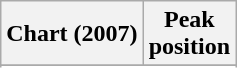<table class="wikitable sortable plainrowheaders" style="text-align:center">
<tr>
<th scope="col">Chart (2007)</th>
<th scope="col">Peak<br> position</th>
</tr>
<tr>
</tr>
<tr>
</tr>
<tr>
</tr>
</table>
